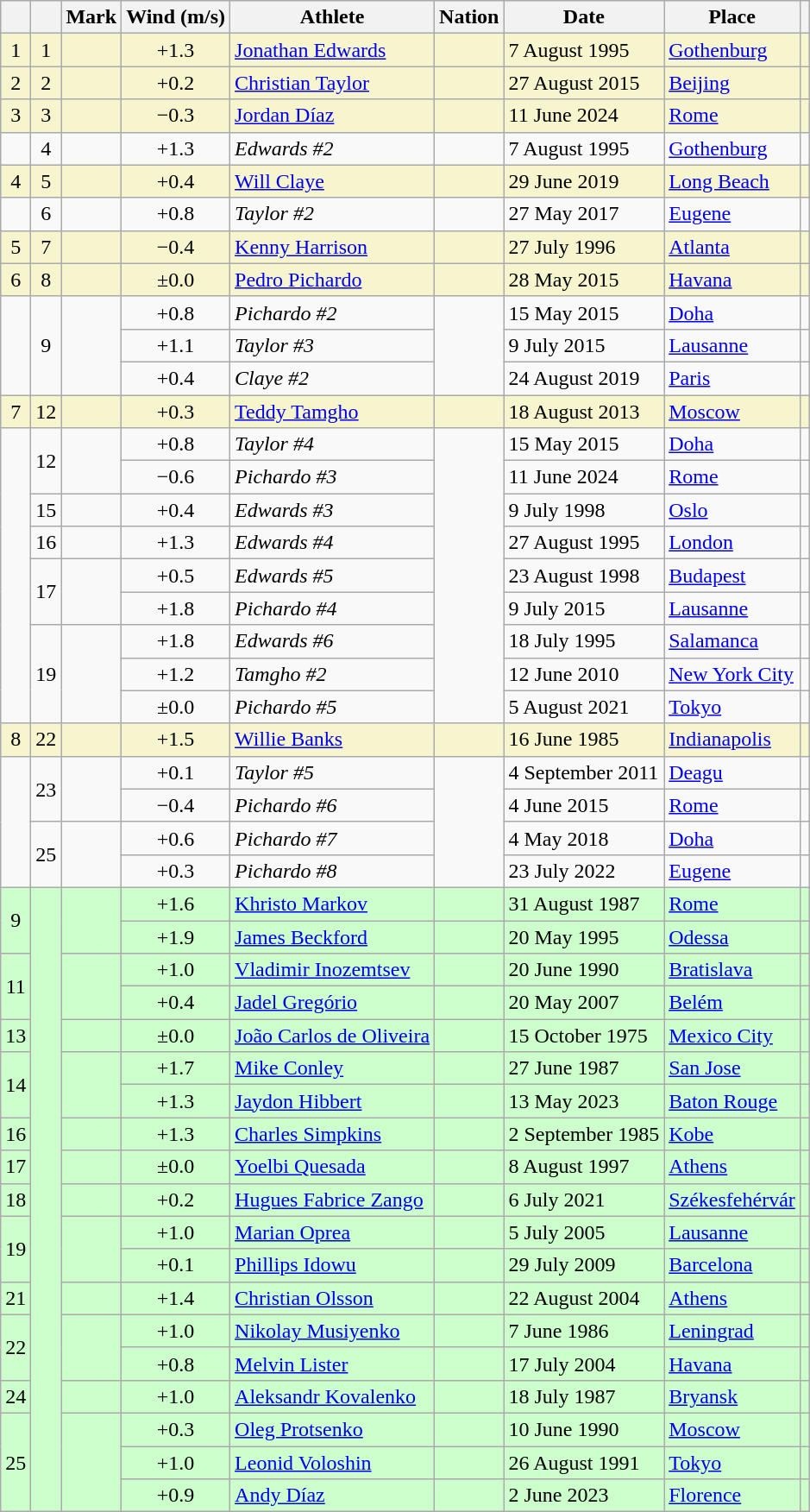<table class="wikitable sortable">
<tr>
<th></th>
<th></th>
<th>Mark</th>
<th>Wind (m/s)</th>
<th>Athlete</th>
<th>Nation</th>
<th>Date</th>
<th>Place</th>
<th class="unsortable"></th>
</tr>
<tr bgcolor="#f6F5CE">
<td align="center">1</td>
<td align="center">1</td>
<td></td>
<td align="center">+1.3</td>
<td><a href='#'>Jonathan Edwards</a></td>
<td></td>
<td>7 August 1995</td>
<td><a href='#'>Gothenburg</a></td>
<td></td>
</tr>
<tr bgcolor="#f6F5CE">
<td align="center">2</td>
<td align="center">2</td>
<td></td>
<td align="center">+0.2</td>
<td><a href='#'>Christian Taylor</a></td>
<td></td>
<td>27 August 2015</td>
<td><a href='#'>Beijing</a></td>
<td></td>
</tr>
<tr bgcolor="#f6F5CE">
<td align="center">3</td>
<td align="center">3</td>
<td></td>
<td align="center">−0.3</td>
<td><a href='#'>Jordan Díaz</a></td>
<td></td>
<td>11 June 2024</td>
<td><a href='#'>Rome</a></td>
<td></td>
</tr>
<tr>
<td></td>
<td align="center">4</td>
<td></td>
<td align="center">+1.3</td>
<td><em>Edwards #2</em></td>
<td></td>
<td>7 August 1995</td>
<td><a href='#'>Gothenburg</a></td>
<td></td>
</tr>
<tr bgcolor="#f6F5CE">
<td align="center">4</td>
<td align="center">5</td>
<td></td>
<td align="center">+0.4</td>
<td><a href='#'>Will Claye</a></td>
<td></td>
<td>29 June 2019</td>
<td><a href='#'>Long Beach</a></td>
<td></td>
</tr>
<tr>
<td></td>
<td align="center">6</td>
<td></td>
<td align="center">+0.8</td>
<td><em>Taylor #2</em></td>
<td></td>
<td>27 May 2017</td>
<td><a href='#'>Eugene</a></td>
<td></td>
</tr>
<tr bgcolor="#f6F5CE">
<td align="center">5</td>
<td align="center">7</td>
<td></td>
<td align="center">−0.4</td>
<td><a href='#'>Kenny Harrison</a></td>
<td></td>
<td>27 July 1996</td>
<td><a href='#'>Atlanta</a></td>
<td></td>
</tr>
<tr bgcolor="#f6F5CE">
<td align="center">6</td>
<td align="center">8</td>
<td></td>
<td align="center">±0.0</td>
<td><a href='#'>Pedro Pichardo</a></td>
<td></td>
<td>28 May 2015</td>
<td><a href='#'>Havana</a></td>
<td></td>
</tr>
<tr>
<td rowspan="3"></td>
<td rowspan="3" align="center">9</td>
<td rowspan="3"></td>
<td align="center">+0.8</td>
<td><em>Pichardo #2</em></td>
<td rowspan="3"></td>
<td>15 May 2015</td>
<td><a href='#'>Doha</a></td>
<td></td>
</tr>
<tr>
<td align="center">+1.1</td>
<td><em>Taylor #3</em></td>
<td>9 July 2015</td>
<td><a href='#'>Lausanne</a></td>
<td></td>
</tr>
<tr>
<td align="center">+0.4</td>
<td><em>Claye #2</em></td>
<td>24 August 2019</td>
<td><a href='#'>Paris</a></td>
<td></td>
</tr>
<tr bgcolor="#f6F5CE">
<td align="center">7</td>
<td align="center">12</td>
<td></td>
<td align="center">+0.3</td>
<td><a href='#'>Teddy Tamgho</a></td>
<td></td>
<td>18 August 2013</td>
<td><a href='#'>Moscow</a></td>
<td></td>
</tr>
<tr>
<td rowspan="9"></td>
<td rowspan="2" align="center">12</td>
<td rowspan="2"></td>
<td align="center">+0.8</td>
<td><em>Taylor #4</em></td>
<td rowspan="9"></td>
<td>15 May 2015</td>
<td><a href='#'>Doha</a></td>
<td></td>
</tr>
<tr>
<td align="center">−0.6</td>
<td><em>Pichardo #3</em></td>
<td>11 June 2024</td>
<td><a href='#'>Rome</a></td>
<td></td>
</tr>
<tr>
<td align="center">15</td>
<td></td>
<td align="center">+0.4</td>
<td><em>Edwards #3</em></td>
<td>9 July 1998</td>
<td><a href='#'>Oslo</a></td>
<td></td>
</tr>
<tr>
<td align="center">16</td>
<td></td>
<td align="center">+1.3</td>
<td><em>Edwards #4</em></td>
<td>27 August 1995</td>
<td><a href='#'>London</a></td>
<td></td>
</tr>
<tr>
<td rowspan="2" align="center">17</td>
<td rowspan="2"></td>
<td align="center">+0.5</td>
<td><em>Edwards #5</em></td>
<td>23 August 1998</td>
<td><a href='#'>Budapest</a></td>
<td></td>
</tr>
<tr>
<td align="center">+1.8</td>
<td><em>Pichardo #4</em></td>
<td>9 July 2015</td>
<td><a href='#'>Lausanne</a></td>
<td></td>
</tr>
<tr>
<td rowspan="3" align="center">19</td>
<td rowspan="3"></td>
<td align="center">+1.8</td>
<td><em>Edwards #6</em></td>
<td>18 July 1995</td>
<td><a href='#'>Salamanca</a></td>
<td></td>
</tr>
<tr>
<td align="center">+1.2</td>
<td><em>Tamgho #2</em></td>
<td>12 June 2010</td>
<td><a href='#'>New York City</a></td>
<td></td>
</tr>
<tr>
<td align="center">±0.0</td>
<td><em>Pichardo #5</em></td>
<td>5 August 2021</td>
<td><a href='#'>Tokyo</a></td>
<td></td>
</tr>
<tr bgcolor="#f6F5CE">
<td align="center">8</td>
<td align="center">22</td>
<td></td>
<td align="center">+1.5</td>
<td><a href='#'>Willie Banks</a></td>
<td></td>
<td>16 June 1985</td>
<td><a href='#'>Indianapolis</a></td>
<td></td>
</tr>
<tr>
<td rowspan="4"></td>
<td rowspan=2 align="center">23</td>
<td rowspan="2"></td>
<td align="center">+0.1</td>
<td><em>Taylor #5</em></td>
<td rowspan="4"></td>
<td>4 September 2011</td>
<td><a href='#'>Deagu</a></td>
<td></td>
</tr>
<tr>
<td align="center">−0.4</td>
<td><em>Pichardo #6</em></td>
<td>4 June 2015</td>
<td><a href='#'>Rome</a></td>
<td></td>
</tr>
<tr>
<td rowspan=2 align="center">25</td>
<td rowspan="2"></td>
<td align="center">+0.6</td>
<td><em>Pichardo #7</em></td>
<td>4 May 2018</td>
<td><a href='#'>Doha</a></td>
<td></td>
</tr>
<tr>
<td align="center">+0.3</td>
<td><em>Pichardo #8</em></td>
<td>23 July 2022</td>
<td><a href='#'>Eugene</a></td>
<td></td>
</tr>
<tr bgcolor="#CCFFCC">
<td rowspan="2" align="center">9</td>
<td rowspan="19"></td>
<td rowspan="2"></td>
<td align="center">+1.6</td>
<td><a href='#'>Khristo Markov</a></td>
<td></td>
<td>31 August 1987</td>
<td><a href='#'>Rome</a></td>
<td></td>
</tr>
<tr bgcolor=#CCFFCC>
<td align=center>+1.9</td>
<td><a href='#'>James Beckford</a></td>
<td></td>
<td>20 May 1995</td>
<td><a href='#'>Odessa</a></td>
<td></td>
</tr>
<tr bgcolor=#CCFFCC>
<td align=center rowspan=2>11</td>
<td rowspan=2></td>
<td align=center>+1.0</td>
<td><a href='#'>Vladimir Inozemtsev</a></td>
<td></td>
<td>20 June 1990</td>
<td><a href='#'>Bratislava</a></td>
<td></td>
</tr>
<tr bgcolor=#CCFFCC>
<td align=center>+0.4</td>
<td><a href='#'>Jadel Gregório</a></td>
<td></td>
<td>20 May 2007</td>
<td><a href='#'>Belém</a></td>
<td></td>
</tr>
<tr bgcolor=#CCFFCC>
<td align=center>13</td>
<td> </td>
<td align=center>±0.0</td>
<td><a href='#'>João Carlos de Oliveira</a></td>
<td></td>
<td>15 October 1975</td>
<td><a href='#'>Mexico City</a></td>
<td></td>
</tr>
<tr bgcolor=#CCFFCC>
<td rowspan="2" align="center">14</td>
<td rowspan="2"></td>
<td align=center>+1.7</td>
<td><a href='#'>Mike Conley</a></td>
<td></td>
<td>27 June 1987</td>
<td><a href='#'>San Jose</a></td>
<td></td>
</tr>
<tr bgcolor="#CCFFCC">
<td align="center">+1.3</td>
<td><a href='#'>Jaydon Hibbert</a></td>
<td></td>
<td>13 May 2023</td>
<td><a href='#'>Baton Rouge</a></td>
<td></td>
</tr>
<tr bgcolor="#CCFFCC">
<td align="center">16</td>
<td></td>
<td align="center">+1.3</td>
<td><a href='#'>Charles Simpkins</a></td>
<td></td>
<td>2 September 1985</td>
<td><a href='#'>Kobe</a></td>
<td></td>
</tr>
<tr bgcolor="#CCFFCC">
<td align="center">17</td>
<td></td>
<td align="center">±0.0</td>
<td><a href='#'>Yoelbi Quesada</a></td>
<td></td>
<td>8 August 1997</td>
<td><a href='#'>Athens</a></td>
<td></td>
</tr>
<tr bgcolor="#CCFFCC">
<td align="center">18</td>
<td></td>
<td align="center">+0.2</td>
<td><a href='#'>Hugues Fabrice Zango</a></td>
<td></td>
<td>6 July 2021</td>
<td><a href='#'>Székesfehérvár</a></td>
<td></td>
</tr>
<tr bgcolor="#CCFFCC">
<td rowspan="2" align="center">19</td>
<td rowspan="2"></td>
<td align="center">+1.0</td>
<td><a href='#'>Marian Oprea</a></td>
<td></td>
<td>5 July 2005</td>
<td><a href='#'>Lausanne</a></td>
<td></td>
</tr>
<tr bgcolor=#CCFFCC>
<td align=center>+0.1</td>
<td><a href='#'>Phillips Idowu</a></td>
<td></td>
<td>29 July 2009</td>
<td><a href='#'>Barcelona</a></td>
<td></td>
</tr>
<tr bgcolor=#CCFFCC>
<td align=center>21</td>
<td></td>
<td align=center>+1.4</td>
<td><a href='#'>Christian Olsson</a></td>
<td></td>
<td>22 August 2004</td>
<td><a href='#'>Athens</a></td>
<td></td>
</tr>
<tr bgcolor=#CCFFCC>
<td align=center rowspan=2>22</td>
<td rowspan=2></td>
<td align=center>+1.0</td>
<td><a href='#'>Nikolay Musiyenko</a></td>
<td></td>
<td>7 June 1986</td>
<td><a href='#'>Leningrad</a></td>
<td></td>
</tr>
<tr bgcolor=#CCFFCC>
<td align=center>+0.8</td>
<td><a href='#'>Melvin Lister</a></td>
<td></td>
<td>17 July 2004</td>
<td><a href='#'>Havana</a></td>
<td></td>
</tr>
<tr bgcolor=#CCFFCC>
<td align=center>24</td>
<td></td>
<td align=center>+1.0</td>
<td><a href='#'>Aleksandr Kovalenko</a></td>
<td></td>
<td>18 July 1987</td>
<td><a href='#'>Bryansk</a></td>
<td></td>
</tr>
<tr bgcolor=#CCFFCC>
<td rowspan="3" align="center">25</td>
<td rowspan="3"></td>
<td align=center>+0.3</td>
<td><a href='#'>Oleg Protsenko</a></td>
<td></td>
<td>10 June 1990</td>
<td><a href='#'>Moscow</a></td>
<td></td>
</tr>
<tr bgcolor=#CCFFCC>
<td align=center>+1.0</td>
<td><a href='#'>Leonid Voloshin</a></td>
<td></td>
<td>26 August 1991</td>
<td><a href='#'>Tokyo</a></td>
<td></td>
</tr>
<tr bgcolor=#CCFFCC>
<td align=center>+0.9</td>
<td><a href='#'>Andy Díaz</a></td>
<td></td>
<td>2 June 2023</td>
<td><a href='#'>Florence</a></td>
<td></td>
</tr>
</table>
